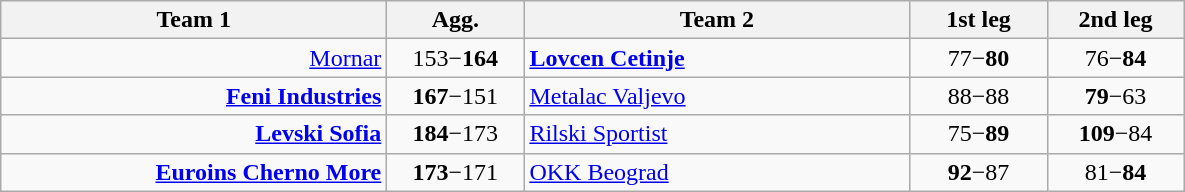<table class=wikitable style="text-align:center">
<tr>
<th width=250>Team 1</th>
<th width=84>Agg.</th>
<th width=250>Team 2</th>
<th width=84>1st leg</th>
<th width=84>2nd leg</th>
</tr>
<tr>
<td align=right><a href='#'>Mornar</a> </td>
<td>153−<strong>164</strong></td>
<td align=left> <strong><a href='#'>Lovcen Cetinje</a></strong></td>
<td>77−<strong>80</strong></td>
<td>76−<strong>84</strong></td>
</tr>
<tr>
<td align=right><strong><a href='#'>Feni Industries</a></strong> </td>
<td><strong>167</strong>−151</td>
<td align=left> <a href='#'>Metalac Valjevo</a></td>
<td>88−88</td>
<td><strong>79</strong>−63</td>
</tr>
<tr>
<td align=right><strong><a href='#'>Levski Sofia</a></strong> </td>
<td><strong>184</strong>−173</td>
<td align=left> <a href='#'>Rilski Sportist</a></td>
<td>75−<strong>89</strong></td>
<td><strong>109</strong>−84</td>
</tr>
<tr>
<td align=right><strong><a href='#'>Euroins Cherno More</a></strong> </td>
<td><strong>173</strong>−171</td>
<td align=left> <a href='#'>OKK Beograd</a></td>
<td><strong>92</strong>−87</td>
<td>81−<strong>84</strong></td>
</tr>
</table>
